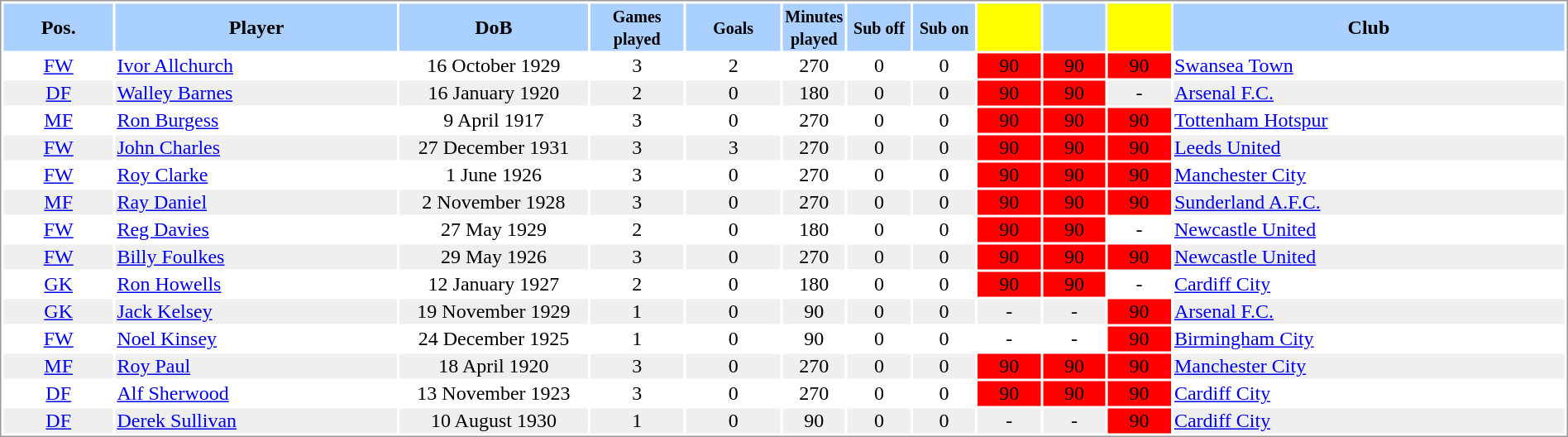<table border="0" width="100%" style="border: 1px solid #999; background-color:white; text-align:center">
<tr align="center" bgcolor="#AAD0FF">
<th width=7%>Pos.</th>
<th width=18%>Player</th>
<th width=12%>DoB</th>
<th width=6%><small>Games<br>played</small></th>
<th width=6%><small>Goals</small></th>
<th width=4%><small>Minutes<br>played</small></th>
<th width=4%><small>Sub off</small></th>
<th width=4%><small>Sub on</small></th>
<th width=4% bgcolor=yellow></th>
<th width=4%></th>
<th width=4% bgcolor=yellow></th>
<th width=25%>Club</th>
</tr>
<tr>
<td><a href='#'>FW</a></td>
<td align="left"><a href='#'>Ivor Allchurch</a></td>
<td>16 October 1929</td>
<td>3</td>
<td>2</td>
<td>270</td>
<td>0</td>
<td>0</td>
<td bgcolor=red>90</td>
<td bgcolor=red>90</td>
<td bgcolor=red>90</td>
<td align="left"> <a href='#'>Swansea Town</a></td>
</tr>
<tr bgcolor="#EFEFEF">
<td><a href='#'>DF</a></td>
<td align="left"><a href='#'>Walley Barnes</a></td>
<td>16 January 1920</td>
<td>2</td>
<td>0</td>
<td>180</td>
<td>0</td>
<td>0</td>
<td bgcolor=red>90</td>
<td bgcolor=red>90</td>
<td>-</td>
<td align="left"> <a href='#'>Arsenal F.C.</a></td>
</tr>
<tr>
<td><a href='#'>MF</a></td>
<td align="left"><a href='#'>Ron Burgess</a></td>
<td>9 April 1917</td>
<td>3</td>
<td>0</td>
<td>270</td>
<td>0</td>
<td>0</td>
<td bgcolor=red>90</td>
<td bgcolor=red>90</td>
<td bgcolor=red>90</td>
<td align="left"> <a href='#'>Tottenham Hotspur</a></td>
</tr>
<tr bgcolor="#EFEFEF">
<td><a href='#'>FW</a></td>
<td align="left"><a href='#'>John Charles</a></td>
<td>27 December 1931</td>
<td>3</td>
<td>3</td>
<td>270</td>
<td>0</td>
<td>0</td>
<td bgcolor=red>90</td>
<td bgcolor=red>90</td>
<td bgcolor=red>90</td>
<td align="left"> <a href='#'>Leeds United</a></td>
</tr>
<tr>
<td><a href='#'>FW</a></td>
<td align="left"><a href='#'>Roy Clarke</a></td>
<td>1 June 1926</td>
<td>3</td>
<td>0</td>
<td>270</td>
<td>0</td>
<td>0</td>
<td bgcolor=red>90</td>
<td bgcolor=red>90</td>
<td bgcolor=red>90</td>
<td align="left"> <a href='#'>Manchester City</a></td>
</tr>
<tr bgcolor="#EFEFEF">
<td><a href='#'>MF</a></td>
<td align="left"><a href='#'>Ray Daniel</a></td>
<td>2 November 1928</td>
<td>3</td>
<td>0</td>
<td>270</td>
<td>0</td>
<td>0</td>
<td bgcolor=red>90</td>
<td bgcolor=red>90</td>
<td bgcolor=red>90</td>
<td align="left"> <a href='#'>Sunderland A.F.C.</a></td>
</tr>
<tr>
<td><a href='#'>FW</a></td>
<td align="left"><a href='#'>Reg Davies</a></td>
<td>27 May 1929</td>
<td>2</td>
<td>0</td>
<td>180</td>
<td>0</td>
<td>0</td>
<td bgcolor=red>90</td>
<td bgcolor=red>90</td>
<td>-</td>
<td align="left"> <a href='#'>Newcastle United</a></td>
</tr>
<tr bgcolor="#EFEFEF">
<td><a href='#'>FW</a></td>
<td align="left"><a href='#'>Billy Foulkes</a></td>
<td>29 May 1926</td>
<td>3</td>
<td>0</td>
<td>270</td>
<td>0</td>
<td>0</td>
<td bgcolor=red>90</td>
<td bgcolor=red>90</td>
<td bgcolor=red>90</td>
<td align="left"> <a href='#'>Newcastle United</a></td>
</tr>
<tr>
<td><a href='#'>GK</a></td>
<td align="left"><a href='#'>Ron Howells</a></td>
<td>12 January 1927</td>
<td>2</td>
<td>0</td>
<td>180</td>
<td>0</td>
<td>0</td>
<td bgcolor=red>90</td>
<td bgcolor=red>90</td>
<td>-</td>
<td align="left"> <a href='#'>Cardiff City</a></td>
</tr>
<tr bgcolor="#EFEFEF">
<td><a href='#'>GK</a></td>
<td align="left"><a href='#'>Jack Kelsey</a></td>
<td>19 November 1929</td>
<td>1</td>
<td>0</td>
<td>90</td>
<td>0</td>
<td>0</td>
<td>-</td>
<td>-</td>
<td bgcolor=red>90</td>
<td align="left"> <a href='#'>Arsenal F.C.</a></td>
</tr>
<tr>
<td><a href='#'>FW</a></td>
<td align="left"><a href='#'>Noel Kinsey</a></td>
<td>24 December 1925</td>
<td>1</td>
<td>0</td>
<td>90</td>
<td>0</td>
<td>0</td>
<td>-</td>
<td>-</td>
<td bgcolor=red>90</td>
<td align="left"> <a href='#'>Birmingham City</a></td>
</tr>
<tr bgcolor="#EFEFEF">
<td><a href='#'>MF</a></td>
<td align="left"><a href='#'>Roy Paul</a></td>
<td>18 April 1920</td>
<td>3</td>
<td>0</td>
<td>270</td>
<td>0</td>
<td>0</td>
<td bgcolor=red>90</td>
<td bgcolor=red>90</td>
<td bgcolor=red>90</td>
<td align="left"> <a href='#'>Manchester City</a></td>
</tr>
<tr>
<td><a href='#'>DF</a></td>
<td align="left"><a href='#'>Alf Sherwood</a></td>
<td>13 November 1923</td>
<td>3</td>
<td>0</td>
<td>270</td>
<td>0</td>
<td>0</td>
<td bgcolor=red>90</td>
<td bgcolor=red>90</td>
<td bgcolor=red>90</td>
<td align="left"> <a href='#'>Cardiff City</a></td>
</tr>
<tr bgcolor="#EFEFEF">
<td><a href='#'>DF</a></td>
<td align="left"><a href='#'>Derek Sullivan</a></td>
<td>10 August 1930</td>
<td>1</td>
<td>0</td>
<td>90</td>
<td>0</td>
<td>0</td>
<td>-</td>
<td>-</td>
<td bgcolor=red>90</td>
<td align="left"> <a href='#'>Cardiff City</a></td>
</tr>
</table>
